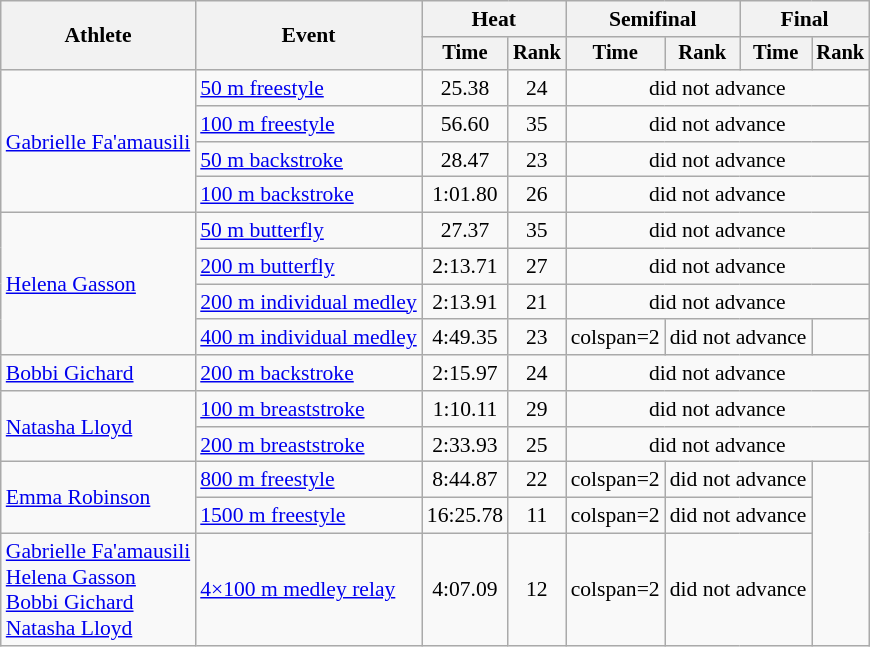<table class=wikitable style="font-size:90%">
<tr>
<th rowspan="2">Athlete</th>
<th rowspan="2">Event</th>
<th colspan="2">Heat</th>
<th colspan="2">Semifinal</th>
<th colspan="2">Final</th>
</tr>
<tr style="font-size:95%">
<th>Time</th>
<th>Rank</th>
<th>Time</th>
<th>Rank</th>
<th>Time</th>
<th>Rank</th>
</tr>
<tr align=center>
<td align=left rowspan=4><a href='#'>Gabrielle Fa'amausili</a></td>
<td align=left><a href='#'>50 m freestyle</a></td>
<td>25.38</td>
<td>24</td>
<td colspan=4>did not advance</td>
</tr>
<tr align=center>
<td align=left><a href='#'>100 m freestyle</a></td>
<td>56.60</td>
<td>35</td>
<td colspan=4>did not advance</td>
</tr>
<tr align=center>
<td align=left><a href='#'>50 m backstroke</a></td>
<td>28.47</td>
<td>23</td>
<td colspan=4>did not advance</td>
</tr>
<tr align=center>
<td align=left><a href='#'>100 m backstroke</a></td>
<td>1:01.80</td>
<td>26</td>
<td colspan=4>did not advance</td>
</tr>
<tr align=center>
<td align=left rowspan=4><a href='#'>Helena Gasson</a></td>
<td align=left><a href='#'>50 m butterfly</a></td>
<td>27.37</td>
<td>35</td>
<td colspan=4>did not advance</td>
</tr>
<tr align=center>
<td align=left><a href='#'>200 m butterfly</a></td>
<td>2:13.71</td>
<td>27</td>
<td colspan=4>did not advance</td>
</tr>
<tr align=center>
<td align=left><a href='#'>200 m individual medley</a></td>
<td>2:13.91</td>
<td>21</td>
<td colspan=4>did not advance</td>
</tr>
<tr align=center>
<td align=left><a href='#'>400 m individual medley</a></td>
<td>4:49.35</td>
<td>23</td>
<td>colspan=2 </td>
<td colspan=2>did not advance</td>
</tr>
<tr align=center>
<td align=left><a href='#'>Bobbi Gichard</a></td>
<td align=left><a href='#'>200 m backstroke</a></td>
<td>2:15.97</td>
<td>24</td>
<td colspan=4>did not advance</td>
</tr>
<tr align=center>
<td align=left rowspan=2><a href='#'>Natasha Lloyd</a></td>
<td align=left><a href='#'>100 m breaststroke</a></td>
<td>1:10.11</td>
<td>29</td>
<td colspan=4>did not advance</td>
</tr>
<tr align=center>
<td align=left><a href='#'>200 m breaststroke</a></td>
<td>2:33.93</td>
<td>25</td>
<td colspan=4>did not advance</td>
</tr>
<tr align=center>
<td align=left rowspan=2><a href='#'>Emma Robinson</a></td>
<td align=left><a href='#'>800 m freestyle</a></td>
<td>8:44.87</td>
<td>22</td>
<td>colspan=2 </td>
<td colspan=2>did not advance</td>
</tr>
<tr align=center>
<td align=left><a href='#'>1500 m freestyle</a></td>
<td>16:25.78</td>
<td>11</td>
<td>colspan=2 </td>
<td colspan=2>did not advance</td>
</tr>
<tr align=center>
<td align=left><a href='#'>Gabrielle Fa'amausili</a><br><a href='#'>Helena Gasson</a><br><a href='#'>Bobbi Gichard</a><br><a href='#'>Natasha Lloyd</a></td>
<td align=left><a href='#'>4×100 m medley relay</a></td>
<td>4:07.09</td>
<td>12</td>
<td>colspan=2 </td>
<td colspan=2>did not advance</td>
</tr>
</table>
